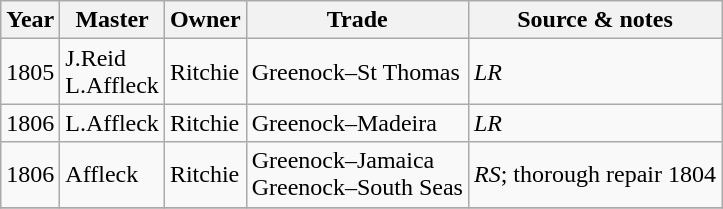<table class=" wikitable">
<tr>
<th>Year</th>
<th>Master</th>
<th>Owner</th>
<th>Trade</th>
<th>Source & notes</th>
</tr>
<tr>
<td>1805</td>
<td>J.Reid<br>L.Affleck</td>
<td>Ritchie</td>
<td>Greenock–St Thomas</td>
<td><em>LR</em></td>
</tr>
<tr>
<td>1806</td>
<td>L.Affleck</td>
<td>Ritchie</td>
<td>Greenock–Madeira</td>
<td><em>LR</em></td>
</tr>
<tr>
<td>1806</td>
<td>Affleck</td>
<td>Ritchie</td>
<td>Greenock–Jamaica<br>Greenock–South Seas</td>
<td><em>RS</em>; thorough repair 1804</td>
</tr>
<tr>
</tr>
</table>
